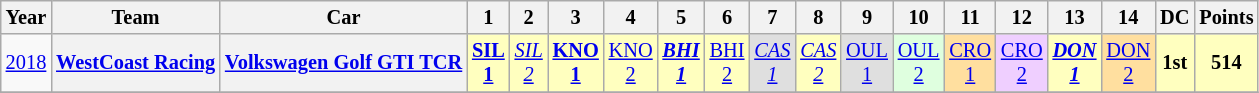<table class="wikitable" style="text-align:center; font-size:85%">
<tr>
<th>Year</th>
<th>Team</th>
<th>Car</th>
<th>1</th>
<th>2</th>
<th>3</th>
<th>4</th>
<th>5</th>
<th>6</th>
<th>7</th>
<th>8</th>
<th>9</th>
<th>10</th>
<th>11</th>
<th>12</th>
<th>13</th>
<th>14</th>
<th>DC</th>
<th>Points</th>
</tr>
<tr>
<td><a href='#'>2018</a></td>
<th nowrap><a href='#'>WestCoast Racing</a></th>
<th nowrap><a href='#'>Volkswagen Golf GTI TCR</a></th>
<td style="background:#FFFFBF;"><strong><a href='#'>SIL<br>1</a></strong><br></td>
<td style="background:#FFFFBF;"><em><a href='#'>SIL<br>2</a></em><br></td>
<td style="background:#FFFFBF;"><strong><a href='#'>KNO<br>1</a></strong><br></td>
<td style="background:#FFFFBF;"><a href='#'>KNO<br>2</a><br></td>
<td style="background:#FFFFBF;"><strong><em><a href='#'>BHI<br>1</a></em></strong><br></td>
<td style="background:#FFFFBF;"><a href='#'>BHI<br>2</a><br></td>
<td style="background:#DFDFDF;"><em><a href='#'>CAS<br>1</a></em><br></td>
<td style="background:#FFFFBF;"><em><a href='#'>CAS<br>2</a></em><br></td>
<td style="background:#DFDFDF;"><a href='#'>OUL<br>1</a><br></td>
<td style="background:#DFFFDF;"><a href='#'>OUL<br>2</a><br></td>
<td style="background:#FFDF9F;"><a href='#'>CRO<br>1</a><br></td>
<td style="background:#EFCFFF;"><a href='#'>CRO<br>2</a><br></td>
<td style="background:#FFFFBF;"><strong><em><a href='#'>DON<br>1</a></em></strong><br></td>
<td style="background:#FFDF9F;"><a href='#'>DON<br>2</a><br></td>
<th style="background:#FFFFBF;">1st</th>
<th style="background:#FFFFBF;">514</th>
</tr>
<tr>
</tr>
</table>
